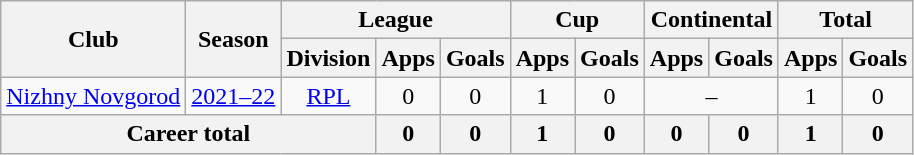<table class="wikitable" style="text-align: center;">
<tr>
<th rowspan=2>Club</th>
<th rowspan=2>Season</th>
<th colspan=3>League</th>
<th colspan=2>Cup</th>
<th colspan=2>Continental</th>
<th colspan=2>Total</th>
</tr>
<tr>
<th>Division</th>
<th>Apps</th>
<th>Goals</th>
<th>Apps</th>
<th>Goals</th>
<th>Apps</th>
<th>Goals</th>
<th>Apps</th>
<th>Goals</th>
</tr>
<tr>
<td><a href='#'>Nizhny Novgorod</a></td>
<td><a href='#'>2021–22</a></td>
<td><a href='#'>RPL</a></td>
<td>0</td>
<td>0</td>
<td>1</td>
<td>0</td>
<td colspan=2>–</td>
<td>1</td>
<td>0</td>
</tr>
<tr>
<th colspan=3>Career total</th>
<th>0</th>
<th>0</th>
<th>1</th>
<th>0</th>
<th>0</th>
<th>0</th>
<th>1</th>
<th>0</th>
</tr>
</table>
